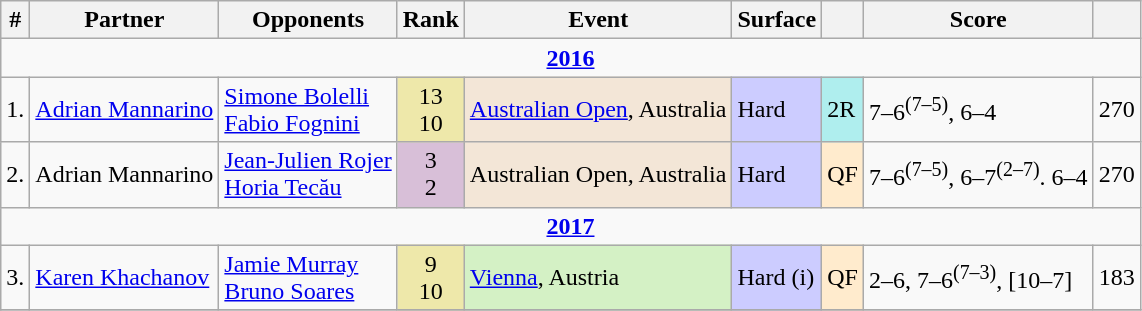<table class="wikitable sortable">
<tr>
<th>#</th>
<th>Partner</th>
<th>Opponents</th>
<th>Rank</th>
<th>Event</th>
<th>Surface</th>
<th></th>
<th class="unsortable">Score</th>
<th></th>
</tr>
<tr>
<td colspan="9" style="text-align:center"><strong><a href='#'>2016</a></strong></td>
</tr>
<tr>
<td>1.</td>
<td> <a href='#'>Adrian Mannarino</a></td>
<td> <a href='#'>Simone Bolelli</a><br> <a href='#'>Fabio Fognini</a></td>
<td align=center style="background:#eee8aa;">13<br>10</td>
<td style="background:#f3e6d7;"><a href='#'>Australian Open</a>, Australia</td>
<td style="background:#CCCCFF;">Hard</td>
<td style="background:#afeeee;">2R</td>
<td>7–6<sup>(7–5)</sup>, 6–4</td>
<td align=center>270</td>
</tr>
<tr>
<td>2.</td>
<td> Adrian Mannarino</td>
<td> <a href='#'>Jean-Julien Rojer</a><br> <a href='#'>Horia Tecău</a></td>
<td align=center style="background:thistle;">3<br>2</td>
<td style="background:#f3e6d7;">Australian Open, Australia</td>
<td style="background:#CCCCFF;">Hard</td>
<td style="background:#ffebcd;">QF</td>
<td>7–6<sup>(7–5)</sup>, 6–7<sup>(2–7)</sup>. 6–4</td>
<td align=center>270</td>
</tr>
<tr>
<td colspan="9" style="text-align:center"><strong><a href='#'>2017</a></strong></td>
</tr>
<tr>
<td>3.</td>
<td> <a href='#'>Karen Khachanov</a></td>
<td> <a href='#'>Jamie Murray</a><br> <a href='#'>Bruno Soares</a></td>
<td align=center style="background:#eee8aa;">9<br>10</td>
<td style="background:#D4F1C5;"><a href='#'>Vienna</a>, Austria</td>
<td style="background:#CCCCFF;">Hard (i)</td>
<td style="background:#ffebcd;">QF</td>
<td>2–6, 7–6<sup>(7–3)</sup>, [10–7]</td>
<td align=center>183</td>
</tr>
<tr>
</tr>
</table>
